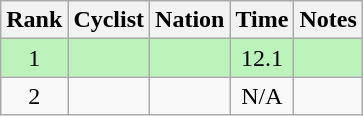<table class="wikitable sortable" style="text-align:center">
<tr>
<th>Rank</th>
<th>Cyclist</th>
<th>Nation</th>
<th>Time</th>
<th>Notes</th>
</tr>
<tr bgcolor=bbf3bb>
<td>1</td>
<td align=left></td>
<td align=left></td>
<td>12.1</td>
<td></td>
</tr>
<tr>
<td>2</td>
<td align=left></td>
<td align=left></td>
<td>N/A</td>
<td></td>
</tr>
</table>
